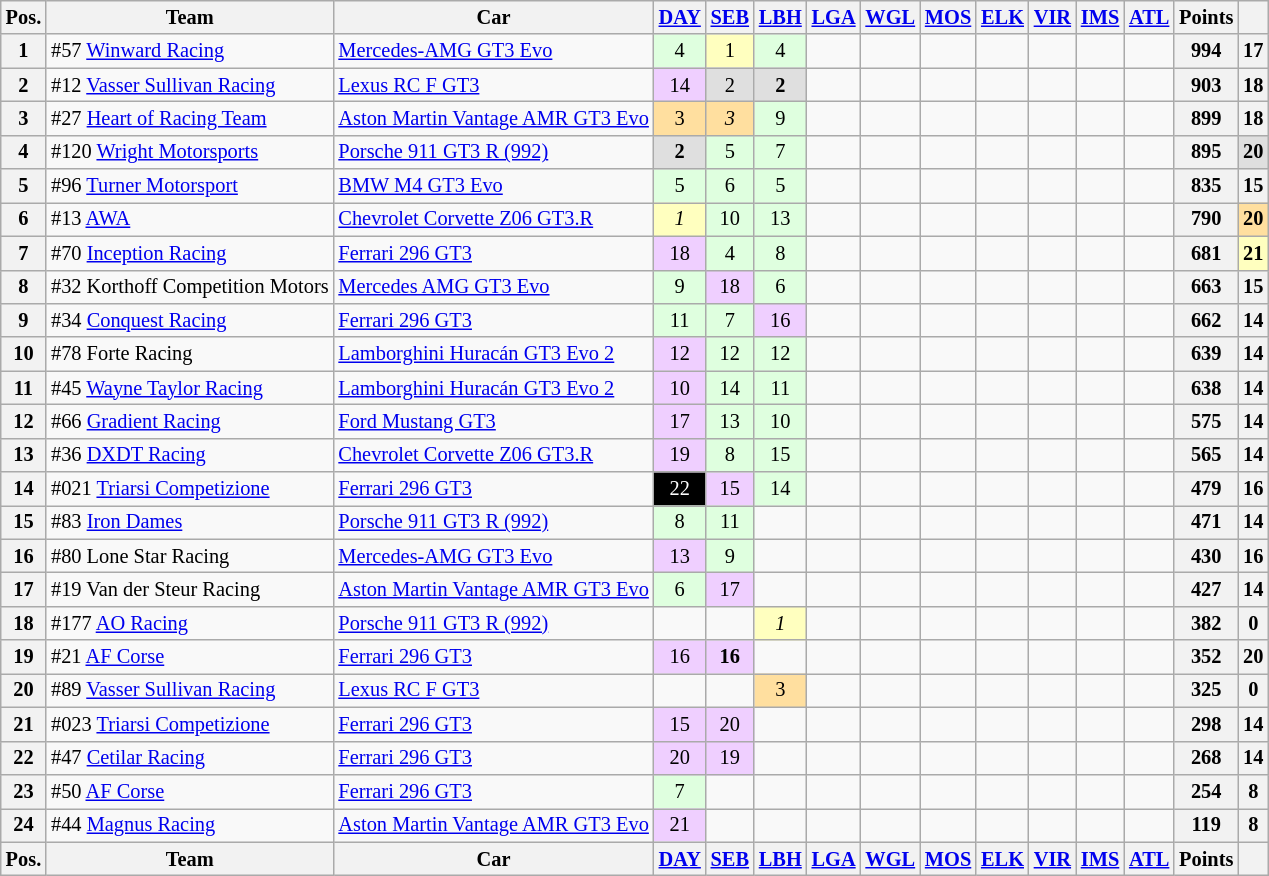<table class="wikitable" style="font-size:85%;">
<tr>
<th>Pos.</th>
<th>Team</th>
<th>Car</th>
<th><a href='#'>DAY</a></th>
<th><a href='#'>SEB</a></th>
<th><a href='#'>LBH</a></th>
<th><a href='#'>LGA</a></th>
<th><a href='#'>WGL</a></th>
<th><a href='#'>MOS</a></th>
<th><a href='#'>ELK</a></th>
<th><a href='#'>VIR</a></th>
<th><a href='#'>IMS</a></th>
<th><a href='#'>ATL</a></th>
<th>Points</th>
<th></th>
</tr>
<tr>
<th>1</th>
<td>#57 <a href='#'>Winward Racing</a></td>
<td><a href='#'>Mercedes-AMG GT3 Evo</a></td>
<td style="background:#dfffdf" align="center">4</td>
<td style="background:#ffffbf" align="center">1</td>
<td style="background:#dfffdf" align="center">4</td>
<td style="background:#" align="center"></td>
<td style="background:#" align="center"></td>
<td style="background:#" align="center"></td>
<td style="background:#" align="center"></td>
<td style="background:#" align="center"></td>
<td style="background:#" align="center"></td>
<td style="background:#" align="center"></td>
<th>994</th>
<th>17</th>
</tr>
<tr>
<th>2</th>
<td>#12 <a href='#'>Vasser Sullivan Racing</a></td>
<td><a href='#'>Lexus RC F GT3</a></td>
<td style="background:#efcfff" align="center">14</td>
<td style="background:#dfdfdf" align="center">2</td>
<td style="background:#dfdfdf" align="center"><strong>2</strong></td>
<td style="background:#" align="center"></td>
<td style="background:#" align="center"></td>
<td style="background:#" align="center"></td>
<td style="background:#" align="center"></td>
<td style="background:#" align="center"></td>
<td style="background:#" align="center"></td>
<td style="background:#" align="center"></td>
<th>903</th>
<th>18</th>
</tr>
<tr>
<th>3</th>
<td>#27 <a href='#'>Heart of Racing Team</a></td>
<td><a href='#'>Aston Martin Vantage AMR GT3 Evo</a></td>
<td style="background:#ffdf9f" align="center">3</td>
<td style="background:#ffdf9f" align="center"><em>3</em></td>
<td style="background:#dfffdf" align="center">9</td>
<td style="background:#" align="center"></td>
<td style="background:#" align="center"></td>
<td style="background:#" align="center"></td>
<td style="background:#" align="center"></td>
<td style="background:#" align="center"></td>
<td style="background:#" align="center"></td>
<td style="background:#" align="center"></td>
<th>899</th>
<th>18</th>
</tr>
<tr>
<th>4</th>
<td>#120 <a href='#'>Wright Motorsports</a></td>
<td><a href='#'>Porsche 911 GT3 R (992)</a></td>
<td style="background:#dfdfdf" align="center"><strong>2</strong></td>
<td style="background:#dfffdf" align="center">5</td>
<td style="background:#dfffdf" align="center">7</td>
<td style="background:#" align="center"></td>
<td style="background:#" align="center"></td>
<td style="background:#" align="center"></td>
<td style="background:#" align="center"></td>
<td style="background:#" align="center"></td>
<td style="background:#" align="center"></td>
<td style="background:#" align="center"></td>
<th>895</th>
<th style="background:#dfdfdf">20</th>
</tr>
<tr>
<th>5</th>
<td>#96 <a href='#'>Turner Motorsport</a></td>
<td><a href='#'>BMW M4 GT3 Evo</a></td>
<td style="background:#dfffdf" align="center">5</td>
<td style="background:#dfffdf" align="center">6</td>
<td style="background:#dfffdf" align="center">5</td>
<td style="background:#" align="center"></td>
<td style="background:#" align="center"></td>
<td style="background:#" align="center"></td>
<td style="background:#" align="center"></td>
<td style="background:#" align="center"></td>
<td style="background:#" align="center"></td>
<td style="background:#" align="center"></td>
<th>835</th>
<th>15</th>
</tr>
<tr>
<th>6</th>
<td>#13 <a href='#'>AWA</a></td>
<td><a href='#'>Chevrolet Corvette Z06 GT3.R</a></td>
<td style="background:#ffffbf" align="center"><em>1</em></td>
<td style="background:#dfffdf" align="center">10</td>
<td style="background:#dfffdf" align="center">13</td>
<td style="background:#" align="center"></td>
<td style="background:#" align="center"></td>
<td style="background:#" align="center"></td>
<td style="background:#" align="center"></td>
<td style="background:#" align="center"></td>
<td style="background:#" align="center"></td>
<td style="background:#" align="center"></td>
<th>790</th>
<th style="background:#ffdf9f">20</th>
</tr>
<tr>
<th>7</th>
<td>#70 <a href='#'>Inception Racing</a></td>
<td><a href='#'>Ferrari 296 GT3</a></td>
<td style="background:#efcfff" align="center">18</td>
<td style="background:#dfffdf" align="center">4</td>
<td style="background:#dfffdf" align="center">8</td>
<td style="background:#" align="center"></td>
<td style="background:#" align="center"></td>
<td style="background:#" align="center"></td>
<td style="background:#" align="center"></td>
<td style="background:#" align="center"></td>
<td style="background:#" align="center"></td>
<td style="background:#" align="center"></td>
<th>681</th>
<th style="background:#ffffbf">21</th>
</tr>
<tr>
<th>8</th>
<td>#32 Korthoff Competition Motors</td>
<td><a href='#'>Mercedes AMG GT3 Evo</a></td>
<td style="background:#dfffdf" align="center">9</td>
<td style="background:#efcfff" align="center">18</td>
<td style="background:#dfffdf" align="center">6</td>
<td style="background:#" align="center"></td>
<td style="background:#" align="center"></td>
<td style="background:#" align="center"></td>
<td style="background:#" align="center"></td>
<td style="background:#" align="center"></td>
<td style="background:#" align="center"></td>
<td style="background:#" align="center"></td>
<th>663</th>
<th>15</th>
</tr>
<tr>
<th>9</th>
<td>#34 <a href='#'>Conquest Racing</a></td>
<td><a href='#'>Ferrari 296 GT3</a></td>
<td style="background:#dfffdf" align="center">11</td>
<td style="background:#dfffdf" align="center">7</td>
<td style="background:#efcfff" align="center">16</td>
<td style="background:#" align="center"></td>
<td style="background:#" align="center"></td>
<td style="background:#" align="center"></td>
<td style="background:#" align="center"></td>
<td style="background:#" align="center"></td>
<td style="background:#" align="center"></td>
<td style="background:#" align="center"></td>
<th>662</th>
<th>14</th>
</tr>
<tr>
<th>10</th>
<td>#78 Forte Racing</td>
<td><a href='#'>Lamborghini Huracán GT3 Evo 2</a></td>
<td style="background:#efcfff" align="center">12</td>
<td style="background:#dfffdf" align="center">12</td>
<td style="background:#dfffdf" align="center">12</td>
<td style="background:#" align="center"></td>
<td style="background:#" align="center"></td>
<td style="background:#" align="center"></td>
<td style="background:#" align="center"></td>
<td style="background:#" align="center"></td>
<td style="background:#" align="center"></td>
<td style="background:#" align="center"></td>
<th>639</th>
<th>14</th>
</tr>
<tr>
<th>11</th>
<td>#45 <a href='#'>Wayne Taylor Racing</a></td>
<td><a href='#'>Lamborghini Huracán GT3 Evo 2</a></td>
<td style="background:#efcfff" align="center">10</td>
<td style="background:#dfffdf" align="center">14</td>
<td style="background:#dfffdf" align="center">11</td>
<td style="background:#" align="center"></td>
<td style="background:#" align="center"></td>
<td style="background:#" align="center"></td>
<td style="background:#" align="center"></td>
<td style="background:#" align="center"></td>
<td style="background:#" align="center"></td>
<td style="background:#" align="center"></td>
<th>638</th>
<th>14</th>
</tr>
<tr>
<th>12</th>
<td>#66 <a href='#'>Gradient Racing</a></td>
<td><a href='#'>Ford Mustang GT3</a></td>
<td style="background:#efcfff" align="center">17</td>
<td style="background:#dfffdf" align="center">13</td>
<td style="background:#dfffdf" align="center">10</td>
<td style="background:#" align="center"></td>
<td style="background:#" align="center"></td>
<td style="background:#" align="center"></td>
<td style="background:#" align="center"></td>
<td style="background:#" align="center"></td>
<td style="background:#" align="center"></td>
<td style="background:#" align="center"></td>
<th>575</th>
<th>14</th>
</tr>
<tr>
<th>13</th>
<td>#36 <a href='#'>DXDT Racing</a></td>
<td><a href='#'>Chevrolet Corvette Z06 GT3.R</a></td>
<td style="background:#efcfff" align="center">19</td>
<td style="background:#dfffdf" align="center">8</td>
<td style="background:#dfffdf" align="center">15</td>
<td style="background:#" align="center"></td>
<td style="background:#" align="center"></td>
<td style="background:#" align="center"></td>
<td style="background:#" align="center"></td>
<td style="background:#" align="center"></td>
<td style="background:#" align="center"></td>
<td style="background:#" align="center"></td>
<th>565</th>
<th>14</th>
</tr>
<tr>
<th>14</th>
<td>#021 <a href='#'>Triarsi Competizione</a></td>
<td><a href='#'>Ferrari 296 GT3</a></td>
<td style="background:#000000; color:#ffffff" align="center">22</td>
<td style="background:#efcfff" align="center">15</td>
<td style="background:#dfffdf" align="center">14</td>
<td style="background:#" align="center"></td>
<td style="background:#" align="center"></td>
<td style="background:#" align="center"></td>
<td style="background:#" align="center"></td>
<td style="background:#" align="center"></td>
<td style="background:#" align="center"></td>
<td style="background:#" align="center"></td>
<th>479</th>
<th>16</th>
</tr>
<tr>
<th>15</th>
<td>#83 <a href='#'>Iron Dames</a></td>
<td><a href='#'>Porsche 911 GT3 R (992)</a></td>
<td style="background:#dfffdf" align="center">8</td>
<td style="background:#dfffdf" align="center">11</td>
<td style="background:#" align="center"></td>
<td style="background:#" align="center"></td>
<td style="background:#" align="center"></td>
<td style="background:#" align="center"></td>
<td style="background:#" align="center"></td>
<td style="background:#" align="center"></td>
<td style="background:#" align="center"></td>
<td style="background:#" align="center"></td>
<th>471</th>
<th>14</th>
</tr>
<tr>
<th>16</th>
<td>#80 Lone Star Racing</td>
<td><a href='#'>Mercedes-AMG GT3 Evo</a></td>
<td style="background:#efcfff" align="center">13</td>
<td style="background:#dfffdf" align="center">9</td>
<td style="background:#" align="center"></td>
<td style="background:#" align="center"></td>
<td style="background:#" align="center"></td>
<td style="background:#" align="center"></td>
<td style="background:#" align="center"></td>
<td style="background:#" align="center"></td>
<td style="background:#" align="center"></td>
<td style="background:#" align="center"></td>
<th>430</th>
<th>16</th>
</tr>
<tr>
<th>17</th>
<td>#19 Van der Steur Racing</td>
<td><a href='#'>Aston Martin Vantage AMR GT3 Evo</a></td>
<td style="background:#dfffdf" align="center">6</td>
<td style="background:#efcfff" align="center">17</td>
<td style="background:#" align="center"></td>
<td style="background:#" align="center"></td>
<td style="background:#" align="center"></td>
<td style="background:#" align="center"></td>
<td style="background:#" align="center"></td>
<td style="background:#" align="center"></td>
<td style="background:#" align="center"></td>
<td style="background:#" align="center"></td>
<th>427</th>
<th>14</th>
</tr>
<tr>
<th>18</th>
<td>#177 <a href='#'>AO Racing</a></td>
<td><a href='#'>Porsche 911 GT3 R (992)</a></td>
<td style="background:#" align="center"></td>
<td style="background:#" align="center"></td>
<td style="background:#ffffbf" align="center"><em>1</em></td>
<td style="background:#" align="center"></td>
<td style="background:#" align="center"></td>
<td style="background:#" align="center"></td>
<td style="background:#" align="center"></td>
<td style="background:#" align="center"></td>
<td style="background:#" align="center"></td>
<td style="background:#" align="center"></td>
<th>382</th>
<th>0</th>
</tr>
<tr>
<th>19</th>
<td>#21 <a href='#'>AF Corse</a></td>
<td><a href='#'>Ferrari 296 GT3</a></td>
<td style="background:#efcfff" align="center">16</td>
<td style="background:#efcfff" align="center"><strong>16</strong></td>
<td style="background:#" align="center"></td>
<td style="background:#" align="center"></td>
<td style="background:#" align="center"></td>
<td style="background:#" align="center"></td>
<td style="background:#" align="center"></td>
<td style="background:#" align="center"></td>
<td style="background:#" align="center"></td>
<td style="background:#" align="center"></td>
<th>352</th>
<th>20</th>
</tr>
<tr>
<th>20</th>
<td>#89 <a href='#'>Vasser Sullivan Racing</a></td>
<td><a href='#'>Lexus RC F GT3</a></td>
<td style="background:#" align="center"></td>
<td style="background:#" align="center"></td>
<td style="background:#ffdf9f" align="center">3</td>
<td style="background:#" align="center"></td>
<td style="background:#" align="center"></td>
<td style="background:#" align="center"></td>
<td style="background:#" align="center"></td>
<td style="background:#" align="center"></td>
<td style="background:#" align="center"></td>
<td style="background:#" align="center"></td>
<th>325</th>
<th>0</th>
</tr>
<tr>
<th>21</th>
<td>#023 <a href='#'>Triarsi Competizione</a></td>
<td><a href='#'>Ferrari 296 GT3</a></td>
<td style="background:#efcfff" align="center">15</td>
<td style="background:#efcfff" align="center">20</td>
<td style="background:#" align="center"></td>
<td style="background:#" align="center"></td>
<td style="background:#" align="center"></td>
<td style="background:#" align="center"></td>
<td style="background:#" align="center"></td>
<td style="background:#" align="center"></td>
<td style="background:#" align="center"></td>
<td style="background:#" align="center"></td>
<th>298</th>
<th>14</th>
</tr>
<tr>
<th>22</th>
<td>#47 <a href='#'>Cetilar Racing</a></td>
<td><a href='#'>Ferrari 296 GT3</a></td>
<td style="background:#efcfff" align="center">20</td>
<td style="background:#efcfff" align="center">19</td>
<td style="background:#" align="center"></td>
<td style="background:#" align="center"></td>
<td style="background:#" align="center"></td>
<td style="background:#" align="center"></td>
<td style="background:#" align="center"></td>
<td style="background:#" align="center"></td>
<td style="background:#" align="center"></td>
<td style="background:#" align="center"></td>
<th>268</th>
<th>14</th>
</tr>
<tr>
<th>23</th>
<td>#50 <a href='#'>AF Corse</a></td>
<td><a href='#'>Ferrari 296 GT3</a></td>
<td style="background:#dfffdf" align="center">7</td>
<td style="background:#" align="center"></td>
<td style="background:#" align="center"></td>
<td style="background:#" align="center"></td>
<td style="background:#" align="center"></td>
<td style="background:#" align="center"></td>
<td style="background:#" align="center"></td>
<td style="background:#" align="center"></td>
<td style="background:#" align="center"></td>
<td style="background:#" align="center"></td>
<th>254</th>
<th>8</th>
</tr>
<tr>
<th>24</th>
<td>#44 <a href='#'>Magnus Racing</a></td>
<td><a href='#'>Aston Martin Vantage AMR GT3 Evo</a></td>
<td style="background:#efcfff" align="center">21</td>
<td style="background:#" align="center"></td>
<td style="background:#" align="center"></td>
<td style="background:#" align="center"></td>
<td style="background:#" align="center"></td>
<td style="background:#" align="center"></td>
<td style="background:#" align="center"></td>
<td style="background:#" align="center"></td>
<td style="background:#" align="center"></td>
<td style="background:#" align="center"></td>
<th>119</th>
<th>8</th>
</tr>
<tr>
<th>Pos.</th>
<th>Team</th>
<th>Car</th>
<th><a href='#'>DAY</a></th>
<th><a href='#'>SEB</a></th>
<th><a href='#'>LBH</a></th>
<th><a href='#'>LGA</a></th>
<th><a href='#'>WGL</a></th>
<th><a href='#'>MOS</a></th>
<th><a href='#'>ELK</a></th>
<th><a href='#'>VIR</a></th>
<th><a href='#'>IMS</a></th>
<th><a href='#'>ATL</a></th>
<th>Points</th>
<th></th>
</tr>
</table>
